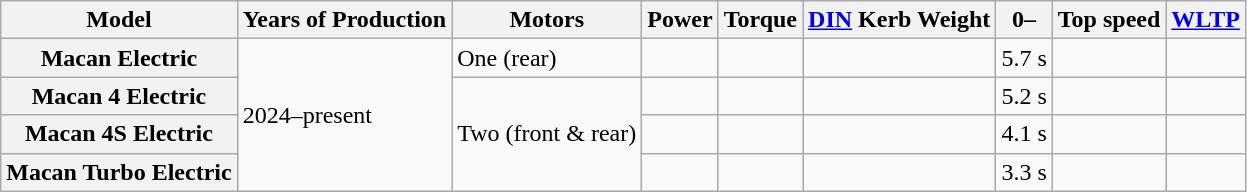<table class="wikitable sortable">
<tr>
<th>Model</th>
<th>Years of Production</th>
<th>Motors</th>
<th>Power</th>
<th>Torque</th>
<th><a href='#'>DIN</a> Kerb Weight</th>
<th>0–</th>
<th>Top speed</th>
<th><a href='#'>WLTP</a></th>
</tr>
<tr>
<th>Macan Electric</th>
<td rowspan="4">2024–present</td>
<td>One (rear)</td>
<td></td>
<td></td>
<td></td>
<td>5.7 s</td>
<td></td>
<td></td>
</tr>
<tr>
<th>Macan 4 Electric</th>
<td rowspan="3">Two (front & rear)</td>
<td></td>
<td></td>
<td></td>
<td>5.2 s</td>
<td></td>
<td></td>
</tr>
<tr>
<th>Macan 4S Electric</th>
<td></td>
<td></td>
<td></td>
<td>4.1 s</td>
<td></td>
<td></td>
</tr>
<tr>
<th>Macan Turbo Electric</th>
<td></td>
<td></td>
<td></td>
<td>3.3 s</td>
<td></td>
<td></td>
</tr>
</table>
